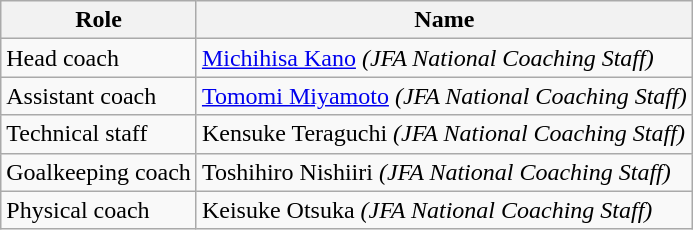<table class="wikitable">
<tr>
<th>Role</th>
<th>Name</th>
</tr>
<tr>
<td>Head coach</td>
<td> <a href='#'>Michihisa Kano</a> <em>(JFA National Coaching Staff)</em></td>
</tr>
<tr>
<td>Assistant coach</td>
<td> <a href='#'>Tomomi Miyamoto</a> <em>(JFA National Coaching Staff)</em></td>
</tr>
<tr>
<td>Technical staff</td>
<td> Kensuke Teraguchi  <em>(JFA National Coaching Staff)</em></td>
</tr>
<tr>
<td>Goalkeeping coach</td>
<td> Toshihiro Nishiiri <em>(JFA National Coaching Staff)</em></td>
</tr>
<tr>
<td>Physical coach</td>
<td> Keisuke Otsuka <em>(JFA National Coaching Staff)</em></td>
</tr>
</table>
